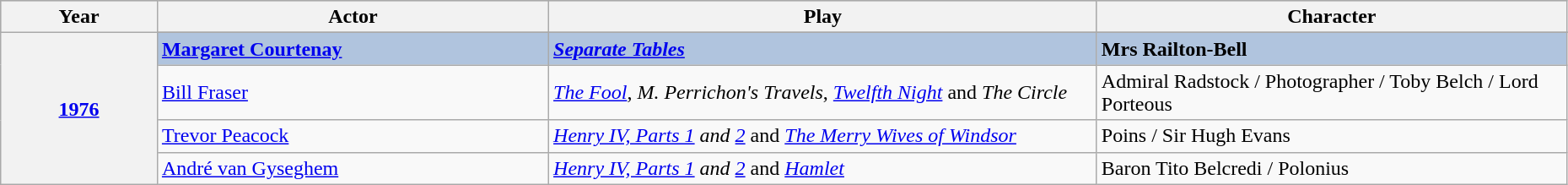<table class="wikitable" style="width:98%;">
<tr style="background:#bebebe;">
<th style="width:10%;">Year</th>
<th style="width:25%;">Actor</th>
<th style="width:35%;">Play</th>
<th style="width:30%;">Character</th>
</tr>
<tr>
<th rowspan="5" align="center"><a href='#'>1976</a></th>
</tr>
<tr style="background:#B0C4DE">
<td><strong><a href='#'>Margaret Courtenay</a></strong></td>
<td><strong><em><a href='#'>Separate Tables</a></em></strong></td>
<td><strong>Mrs Railton-Bell</strong></td>
</tr>
<tr>
<td><a href='#'>Bill Fraser</a></td>
<td><em><a href='#'>The Fool</a></em>, <em>M. Perrichon's Travels</em>, <em><a href='#'>Twelfth Night</a></em> and <em>The Circle</em></td>
<td>Admiral Radstock / Photographer / Toby Belch / Lord Porteous</td>
</tr>
<tr>
<td><a href='#'>Trevor Peacock</a></td>
<td><em><a href='#'>Henry IV, Parts 1</a> and <a href='#'>2</a></em> and <em><a href='#'>The Merry Wives of Windsor</a></em></td>
<td>Poins / Sir Hugh Evans</td>
</tr>
<tr>
<td><a href='#'>André van Gyseghem</a></td>
<td><em><a href='#'>Henry IV, Parts 1</a> and <a href='#'>2</a></em> and <em><a href='#'>Hamlet</a></em></td>
<td>Baron Tito Belcredi / Polonius</td>
</tr>
</table>
